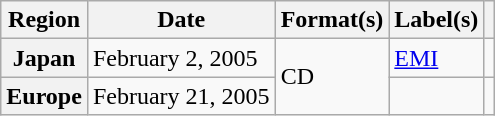<table class="wikitable plainrowheaders">
<tr>
<th scope="col">Region</th>
<th scope="col">Date</th>
<th scope="col">Format(s)</th>
<th scope="col">Label(s)</th>
<th scope="col"></th>
</tr>
<tr>
<th scope="row">Japan</th>
<td>February 2, 2005</td>
<td rowspan="2">CD</td>
<td><a href='#'>EMI</a></td>
<td></td>
</tr>
<tr>
<th scope="row">Europe</th>
<td>February 21, 2005</td>
<td></td>
<td></td>
</tr>
</table>
